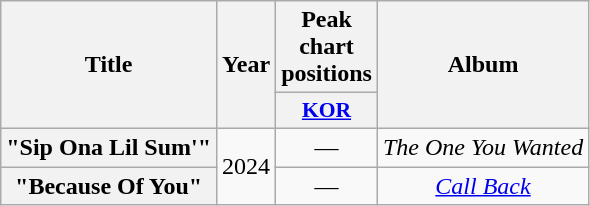<table class="wikitable plainrowheaders" style="text-align:center">
<tr>
<th scope="col" rowspan="2">Title</th>
<th scope="col" rowspan="2">Year</th>
<th scope="col" colspan="1">Peak<br>chart<br>positions</th>
<th scope="col" rowspan="2">Album</th>
</tr>
<tr>
<th scope="col" style="width:3em;font-size:90%"><a href='#'>KOR</a><br></th>
</tr>
<tr>
<th scope="row">"Sip Ona Lil Sum'"<br></th>
<td rowspan="2">2024</td>
<td>—</td>
<td><em>The One You Wanted</em></td>
</tr>
<tr>
<th scope="row">"Because Of You"<br></th>
<td>—</td>
<td><em><a href='#'>Call Back</a></em></td>
</tr>
</table>
